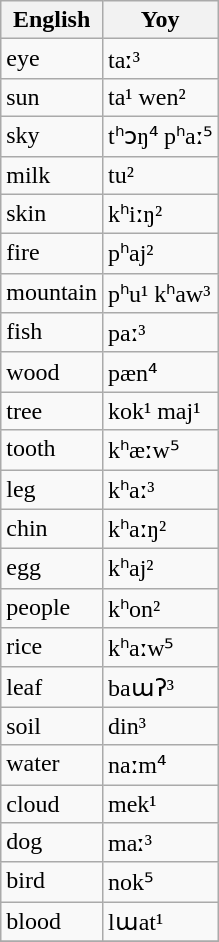<table class="wikitable">
<tr>
<th>English</th>
<th>Yoy</th>
</tr>
<tr valign=top>
<td>eye</td>
<td>taː³</td>
</tr>
<tr valign=top>
<td>sun</td>
<td>ta¹ wen²</td>
</tr>
<tr valign=top>
<td>sky</td>
<td>tʰɔŋ⁴ pʰaː⁵</td>
</tr>
<tr valign=top>
<td>milk</td>
<td>tu²</td>
</tr>
<tr valign=top>
<td>skin</td>
<td>kʰiːŋ²</td>
</tr>
<tr valign=top>
<td>fire</td>
<td>pʰaj²</td>
</tr>
<tr valign=top>
<td>mountain</td>
<td>pʰu¹ kʰaw³</td>
</tr>
<tr valign=top>
<td>fish</td>
<td>paː³</td>
</tr>
<tr valign=top>
<td>wood</td>
<td>pæn⁴</td>
</tr>
<tr valign=top>
<td>tree</td>
<td>kok¹ maj¹</td>
</tr>
<tr valign=top>
<td>tooth</td>
<td>kʰæːw⁵</td>
</tr>
<tr valign=top>
<td>leg</td>
<td>kʰaː³</td>
</tr>
<tr valign=top>
<td>chin</td>
<td>kʰaːŋ²</td>
</tr>
<tr valign=top>
<td>egg</td>
<td>kʰaj²</td>
</tr>
<tr valign=top>
<td>people</td>
<td>kʰon²</td>
</tr>
<tr valign=top>
<td>rice</td>
<td>kʰaːw⁵</td>
</tr>
<tr valign=top>
<td>leaf</td>
<td>baɯʔ³</td>
</tr>
<tr valign=top>
<td>soil</td>
<td>din³</td>
</tr>
<tr valign=top>
<td>water</td>
<td>naːm⁴</td>
</tr>
<tr valign=top>
<td>cloud</td>
<td>mek¹</td>
</tr>
<tr valign=top>
<td>dog</td>
<td>maː³</td>
</tr>
<tr valign=top>
<td>bird</td>
<td>nok⁵</td>
</tr>
<tr valign=top>
<td>blood</td>
<td>lɯat¹</td>
</tr>
<tr valign=top>
</tr>
</table>
